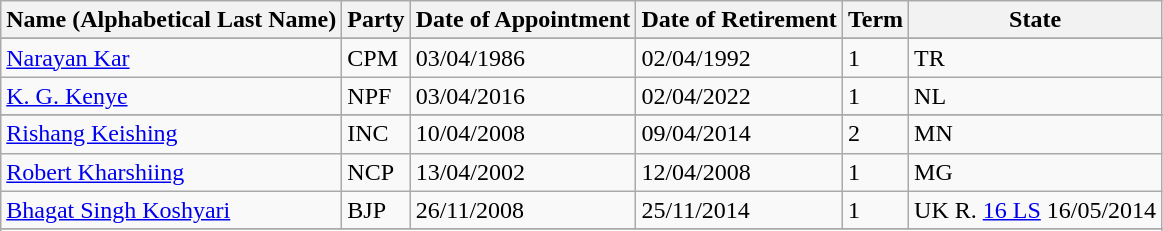<table class="wikitable sortable">
<tr>
<th>Name (Alphabetical Last Name)</th>
<th>Party</th>
<th>Date of Appointment</th>
<th>Date of Retirement</th>
<th>Term</th>
<th>State</th>
</tr>
<tr>
</tr>
<tr>
<td><a href='#'>Narayan Kar</a></td>
<td>CPM</td>
<td>03/04/1986</td>
<td>02/04/1992</td>
<td>1</td>
<td>TR</td>
</tr>
<tr>
<td><a href='#'>K. G. Kenye</a></td>
<td>NPF</td>
<td>03/04/2016</td>
<td>02/04/2022</td>
<td>1</td>
<td>NL</td>
</tr>
<tr>
</tr>
<tr>
<td><a href='#'>Rishang Keishing</a></td>
<td>INC</td>
<td>10/04/2008</td>
<td>09/04/2014</td>
<td>2</td>
<td>MN</td>
</tr>
<tr>
<td><a href='#'>Robert Kharshiing</a></td>
<td>NCP</td>
<td>13/04/2002</td>
<td>12/04/2008</td>
<td>1</td>
<td>MG</td>
</tr>
<tr>
<td><a href='#'>Bhagat Singh Koshyari</a></td>
<td>BJP</td>
<td>26/11/2008</td>
<td>25/11/2014</td>
<td>1</td>
<td>UK R. <a href='#'>16 LS</a> 16/05/2014</td>
</tr>
<tr>
</tr>
<tr>
</tr>
</table>
